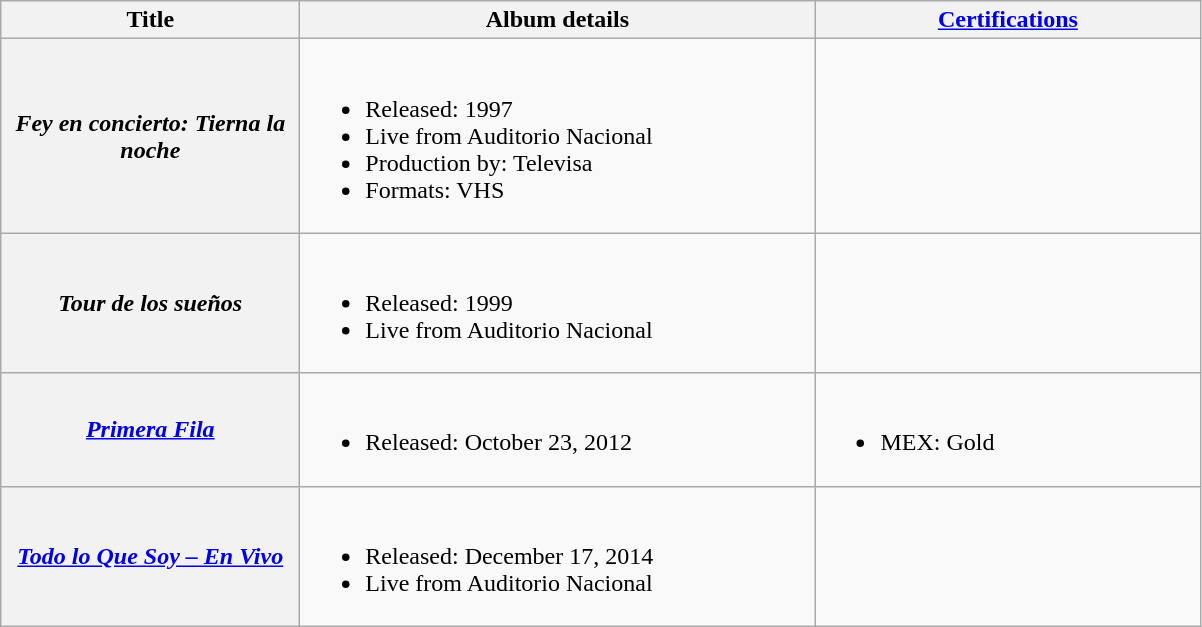<table class="wikitable plainrowheaders" style="text-align:center;">
<tr>
<th scope="col" style="width:12em;">Title</th>
<th scope="col" style="width:21em;">Album details</th>
<th width="250"><a href='#'>Certifications</a></th>
</tr>
<tr>
<th scope="row" align="center"><em>Fey en concierto: Tierna la noche</em></th>
<td align="left"><br><ul><li>Released: 1997</li><li>Live from Auditorio Nacional</li><li>Production by: Televisa</li><li>Formats: VHS</li></ul></td>
<td></td>
</tr>
<tr>
<th scope="row" align="center"><em>Tour de los sueños</em></th>
<td align="left"><br><ul><li>Released: 1999</li><li>Live from Auditorio Nacional</li></ul></td>
<td></td>
</tr>
<tr>
<th scope="row" align="center"><em><a href='#'>Primera Fila</a></em></th>
<td align="left"><br><ul><li>Released: October 23, 2012</li></ul></td>
<td align="left"><br><ul><li>MEX: Gold</li></ul></td>
</tr>
<tr>
<th scope="row" align="center"><em><a href='#'>Todo lo Que Soy – En Vivo</a></em></th>
<td align="left"><br><ul><li>Released: December 17, 2014</li><li>Live from Auditorio Nacional</li></ul></td>
<td></td>
</tr>
</table>
